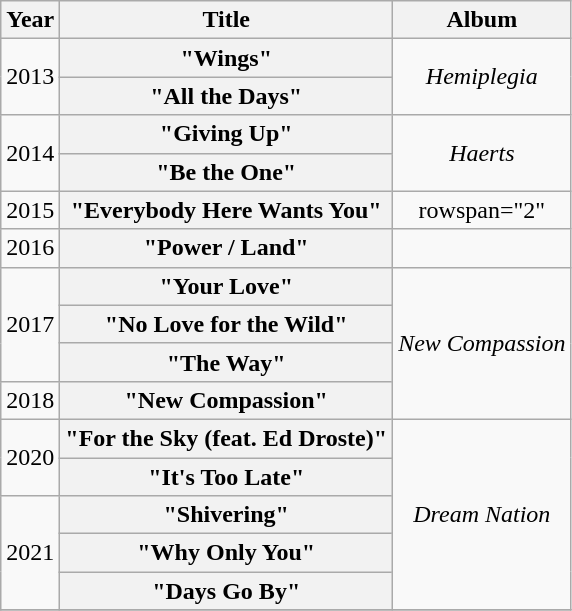<table class="wikitable plainrowheaders" style="text-align:center;">
<tr>
<th scope="col" rowspan="1">Year</th>
<th scope="col" rowspan="1">Title</th>
<th scope="col" rowspan="1">Album</th>
</tr>
<tr>
<td rowspan="2">2013</td>
<th scope="row">"Wings"</th>
<td rowspan="2"><em>Hemiplegia</em></td>
</tr>
<tr>
<th scope="row">"All the Days"</th>
</tr>
<tr>
<td rowspan="2">2014</td>
<th scope="row">"Giving Up"</th>
<td rowspan="2"><em>Haerts</em></td>
</tr>
<tr>
<th scope="row">"Be the One"</th>
</tr>
<tr>
<td>2015</td>
<th scope="row">"Everybody Here Wants You"</th>
<td>rowspan="2" </td>
</tr>
<tr>
<td>2016</td>
<th scope="row">"Power / Land"</th>
</tr>
<tr>
<td rowspan="3">2017</td>
<th scope="row">"Your Love"</th>
<td rowspan="4"><em>New Compassion</em></td>
</tr>
<tr>
<th scope="row">"No Love for the Wild"</th>
</tr>
<tr>
<th scope="row">"The Way"</th>
</tr>
<tr>
<td rowspan="1">2018</td>
<th scope="row">"New Compassion"</th>
</tr>
<tr>
<td rowspan="2">2020</td>
<th scope="row">"For the Sky (feat. Ed Droste)"</th>
<td rowspan="5"><em>Dream Nation</em></td>
</tr>
<tr>
<th scope="row">"It's Too Late"</th>
</tr>
<tr>
<td rowspan="3">2021</td>
<th scope="row">"Shivering"</th>
</tr>
<tr>
<th scope="row">"Why Only You"</th>
</tr>
<tr>
<th scope="row">"Days Go By"</th>
</tr>
<tr>
</tr>
</table>
